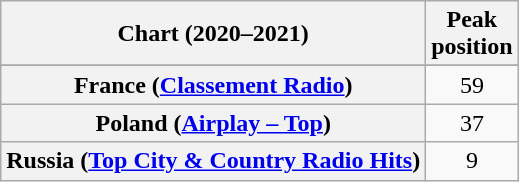<table class="wikitable sortable plainrowheaders" style="text-align:center">
<tr>
<th scope="col">Chart (2020–2021)</th>
<th scope="col">Peak<br>position</th>
</tr>
<tr>
</tr>
<tr>
<th scope="row">France (<a href='#'>Classement Radio</a>)</th>
<td>59</td>
</tr>
<tr>
<th scope="row">Poland (<a href='#'>Airplay – Top</a>)</th>
<td>37</td>
</tr>
<tr>
<th scope="row">Russia (<a href='#'>Top City & Country Radio Hits</a>)</th>
<td>9</td>
</tr>
</table>
